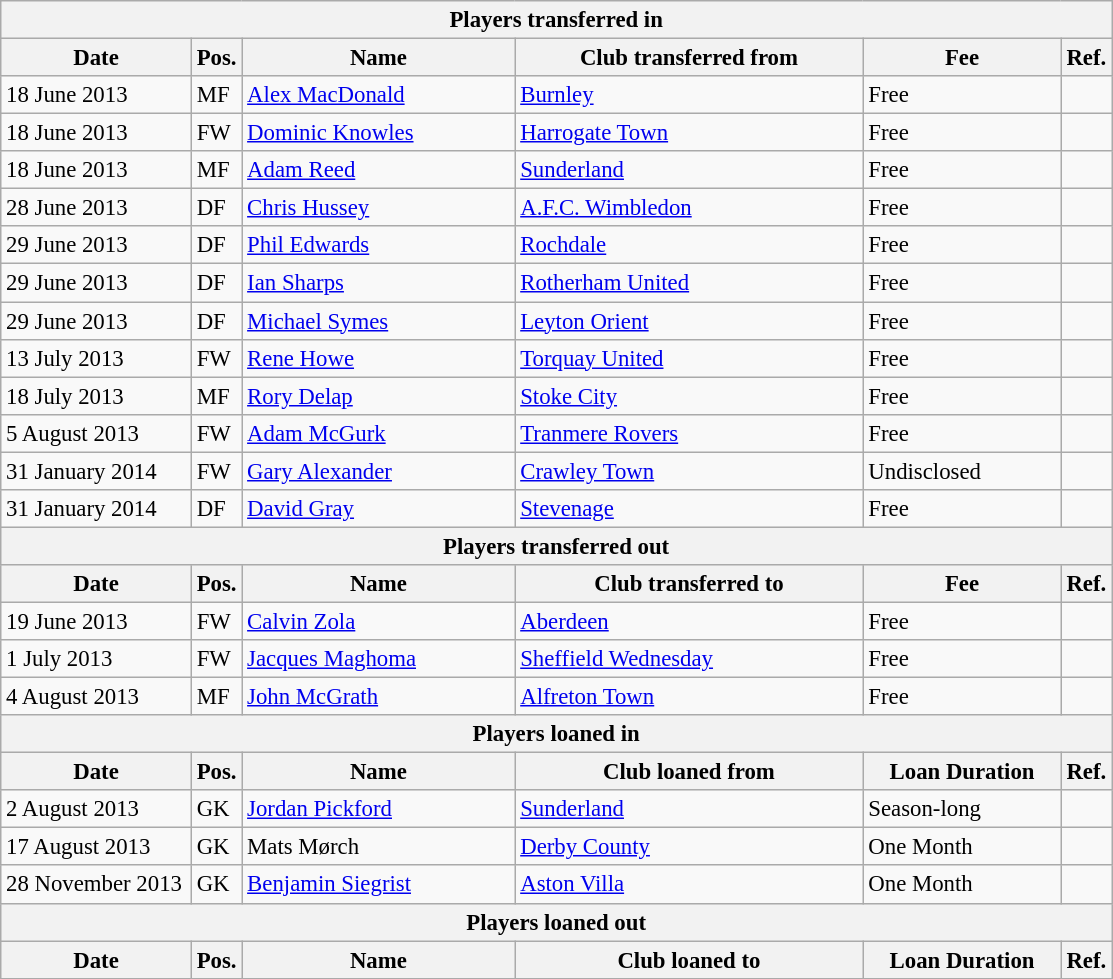<table class="wikitable" style="font-size:95%;">
<tr>
<th colspan="7">Players transferred in</th>
</tr>
<tr>
<th width="120px">Date</th>
<th width="25px">Pos.</th>
<th width="175px">Name</th>
<th width="225px">Club transferred from</th>
<th width="125px">Fee</th>
<th width="25px">Ref.</th>
</tr>
<tr>
<td>18 June 2013</td>
<td>MF</td>
<td> <a href='#'>Alex MacDonald</a></td>
<td> <a href='#'>Burnley</a></td>
<td>Free</td>
<td></td>
</tr>
<tr>
<td>18 June 2013</td>
<td>FW</td>
<td> <a href='#'>Dominic Knowles</a></td>
<td> <a href='#'>Harrogate Town</a></td>
<td>Free</td>
<td></td>
</tr>
<tr>
<td>18 June 2013</td>
<td>MF</td>
<td> <a href='#'>Adam Reed</a></td>
<td> <a href='#'>Sunderland</a></td>
<td>Free</td>
<td></td>
</tr>
<tr>
<td>28 June 2013</td>
<td>DF</td>
<td> <a href='#'>Chris Hussey</a></td>
<td> <a href='#'>A.F.C. Wimbledon</a></td>
<td>Free</td>
<td></td>
</tr>
<tr>
<td>29 June 2013</td>
<td>DF</td>
<td> <a href='#'>Phil Edwards</a></td>
<td> <a href='#'>Rochdale</a></td>
<td>Free</td>
<td></td>
</tr>
<tr>
<td>29 June 2013</td>
<td>DF</td>
<td> <a href='#'>Ian Sharps</a></td>
<td> <a href='#'>Rotherham United</a></td>
<td>Free</td>
<td></td>
</tr>
<tr>
<td>29 June 2013</td>
<td>DF</td>
<td> <a href='#'>Michael Symes</a></td>
<td> <a href='#'>Leyton Orient</a></td>
<td>Free</td>
<td></td>
</tr>
<tr>
<td>13 July 2013</td>
<td>FW</td>
<td> <a href='#'>Rene Howe</a></td>
<td> <a href='#'>Torquay United</a></td>
<td>Free</td>
<td></td>
</tr>
<tr>
<td>18 July 2013</td>
<td>MF</td>
<td> <a href='#'>Rory Delap</a></td>
<td> <a href='#'>Stoke City</a></td>
<td>Free</td>
<td></td>
</tr>
<tr>
<td>5 August 2013</td>
<td>FW</td>
<td> <a href='#'>Adam McGurk</a></td>
<td> <a href='#'>Tranmere Rovers</a></td>
<td>Free</td>
<td></td>
</tr>
<tr>
<td>31 January 2014</td>
<td>FW</td>
<td> <a href='#'>Gary Alexander</a></td>
<td> <a href='#'>Crawley Town</a></td>
<td>Undisclosed</td>
<td></td>
</tr>
<tr>
<td>31 January 2014</td>
<td>DF</td>
<td> <a href='#'>David Gray</a></td>
<td> <a href='#'>Stevenage</a></td>
<td>Free</td>
<td></td>
</tr>
<tr>
<th colspan="7">Players transferred out</th>
</tr>
<tr>
<th width="120px">Date</th>
<th width="25px">Pos.</th>
<th width="175px">Name</th>
<th width="225px">Club transferred to</th>
<th width="125px">Fee</th>
<th width="25px">Ref.</th>
</tr>
<tr>
<td>19 June 2013</td>
<td>FW</td>
<td> <a href='#'>Calvin Zola</a></td>
<td> <a href='#'>Aberdeen</a></td>
<td>Free</td>
<td></td>
</tr>
<tr>
<td>1 July 2013</td>
<td>FW</td>
<td> <a href='#'>Jacques Maghoma</a></td>
<td> <a href='#'>Sheffield Wednesday</a></td>
<td>Free</td>
<td></td>
</tr>
<tr>
<td>4 August 2013</td>
<td>MF</td>
<td> <a href='#'>John McGrath</a></td>
<td> <a href='#'>Alfreton Town</a></td>
<td>Free</td>
<td></td>
</tr>
<tr>
<th colspan="7">Players loaned in</th>
</tr>
<tr>
<th width="120px">Date</th>
<th width="25px">Pos.</th>
<th width="175px">Name</th>
<th width="225px">Club loaned from</th>
<th width="125px">Loan Duration</th>
<th width="25px">Ref.</th>
</tr>
<tr>
<td>2 August 2013</td>
<td>GK</td>
<td> <a href='#'>Jordan Pickford</a></td>
<td> <a href='#'>Sunderland</a></td>
<td>Season-long</td>
<td></td>
</tr>
<tr>
<td>17 August 2013</td>
<td>GK</td>
<td> Mats Mørch</td>
<td> <a href='#'>Derby County</a></td>
<td>One Month</td>
<td></td>
</tr>
<tr>
<td>28 November 2013</td>
<td>GK</td>
<td> <a href='#'>Benjamin Siegrist</a></td>
<td> <a href='#'>Aston Villa</a></td>
<td>One Month</td>
<td></td>
</tr>
<tr>
<th colspan="7">Players loaned out</th>
</tr>
<tr>
<th width="120px">Date</th>
<th width="25px">Pos.</th>
<th width="175px">Name</th>
<th width="225px">Club loaned to</th>
<th width="125px">Loan Duration</th>
<th width="25px">Ref.</th>
</tr>
<tr>
</tr>
<tr>
</tr>
</table>
